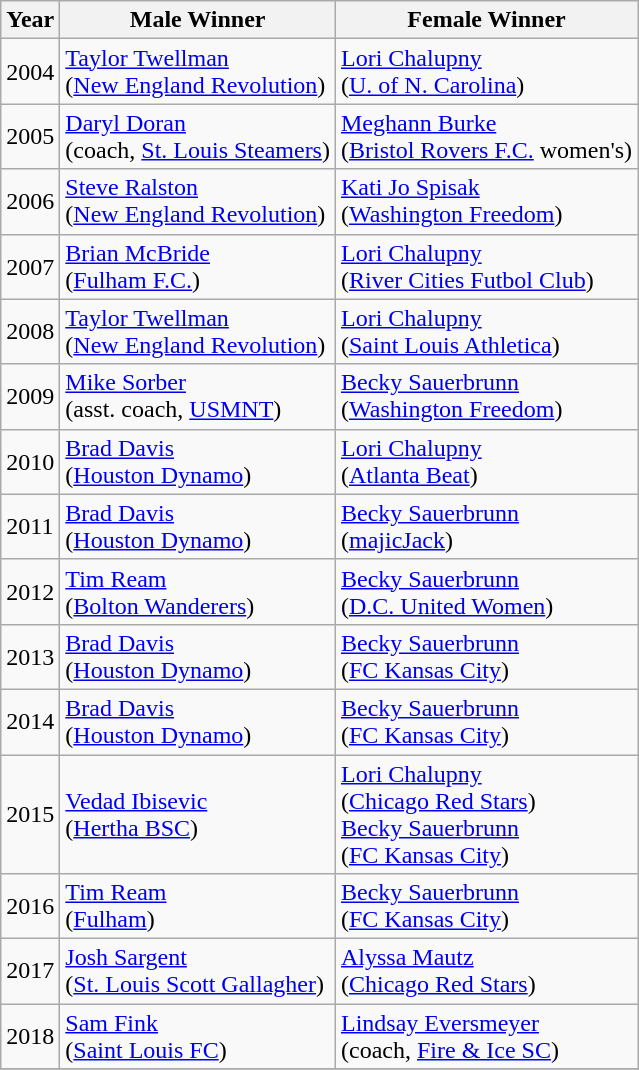<table class="wikitable">
<tr>
<th>Year</th>
<th>Male Winner</th>
<th>Female Winner</th>
</tr>
<tr>
<td>2004</td>
<td><a href='#'>Taylor Twellman</a><br>(<a href='#'>New England Revolution</a>)</td>
<td><a href='#'>Lori Chalupny</a><br>(<a href='#'>U. of N. Carolina</a>)</td>
</tr>
<tr>
<td>2005</td>
<td><a href='#'>Daryl Doran</a><br>(coach, <a href='#'>St. Louis Steamers</a>)</td>
<td><a href='#'>Meghann Burke</a><br>(<a href='#'>Bristol Rovers F.C.</a> women's)</td>
</tr>
<tr>
<td>2006</td>
<td><a href='#'>Steve Ralston</a><br>(<a href='#'>New England Revolution</a>)</td>
<td><a href='#'>Kati Jo Spisak</a><br>(<a href='#'>Washington Freedom</a>)</td>
</tr>
<tr>
<td>2007</td>
<td><a href='#'>Brian McBride</a><br>(<a href='#'>Fulham F.C.</a>)</td>
<td><a href='#'>Lori Chalupny</a><br>(<a href='#'>River Cities Futbol Club</a>)</td>
</tr>
<tr>
<td>2008</td>
<td><a href='#'>Taylor Twellman</a><br>(<a href='#'>New England Revolution</a>)</td>
<td><a href='#'>Lori Chalupny</a><br>(<a href='#'>Saint Louis Athletica</a>)</td>
</tr>
<tr>
<td>2009</td>
<td><a href='#'>Mike Sorber</a><br>(asst. coach, <a href='#'>USMNT</a>)</td>
<td><a href='#'>Becky Sauerbrunn</a><br>(<a href='#'>Washington Freedom</a>)</td>
</tr>
<tr>
<td>2010</td>
<td><a href='#'>Brad Davis</a><br>(<a href='#'>Houston Dynamo</a>)</td>
<td><a href='#'>Lori Chalupny</a><br>(<a href='#'>Atlanta Beat</a>)</td>
</tr>
<tr>
<td>2011</td>
<td><a href='#'>Brad Davis</a><br>(<a href='#'>Houston Dynamo</a>)</td>
<td><a href='#'>Becky Sauerbrunn</a><br>(<a href='#'>majicJack</a>)</td>
</tr>
<tr>
<td>2012</td>
<td><a href='#'>Tim Ream</a><br>(<a href='#'>Bolton Wanderers</a>)</td>
<td><a href='#'>Becky Sauerbrunn</a><br>(<a href='#'>D.C. United Women</a>)</td>
</tr>
<tr>
<td>2013</td>
<td><a href='#'>Brad Davis</a><br>(<a href='#'>Houston Dynamo</a>)</td>
<td><a href='#'>Becky Sauerbrunn</a><br>(<a href='#'>FC Kansas City</a>)</td>
</tr>
<tr>
<td>2014</td>
<td><a href='#'>Brad Davis</a><br>(<a href='#'>Houston Dynamo</a>)</td>
<td><a href='#'>Becky Sauerbrunn</a><br>(<a href='#'>FC Kansas City</a>)</td>
</tr>
<tr>
<td>2015</td>
<td><a href='#'>Vedad Ibisevic</a><br>(<a href='#'>Hertha BSC</a>)
<br></td>
<td><a href='#'>Lori Chalupny</a><br>(<a href='#'>Chicago Red Stars</a>)<br><a href='#'>Becky Sauerbrunn</a><br>(<a href='#'>FC Kansas City</a>)
<br></td>
</tr>
<tr>
<td>2016</td>
<td><a href='#'>Tim Ream</a><br>(<a href='#'>Fulham</a>)</td>
<td><a href='#'>Becky Sauerbrunn</a><br>(<a href='#'>FC Kansas City</a>)</td>
</tr>
<tr>
<td>2017</td>
<td><a href='#'>Josh Sargent</a><br>(<a href='#'>St. Louis Scott Gallagher</a>)</td>
<td><a href='#'>Alyssa Mautz</a><br>(<a href='#'>Chicago Red Stars</a>)</td>
</tr>
<tr>
<td>2018</td>
<td><a href='#'>Sam Fink</a><br>(<a href='#'>Saint Louis FC</a>)</td>
<td><a href='#'>Lindsay Eversmeyer</a><br>(coach, <a href='#'>Fire & Ice SC</a>)</td>
</tr>
<tr>
</tr>
</table>
